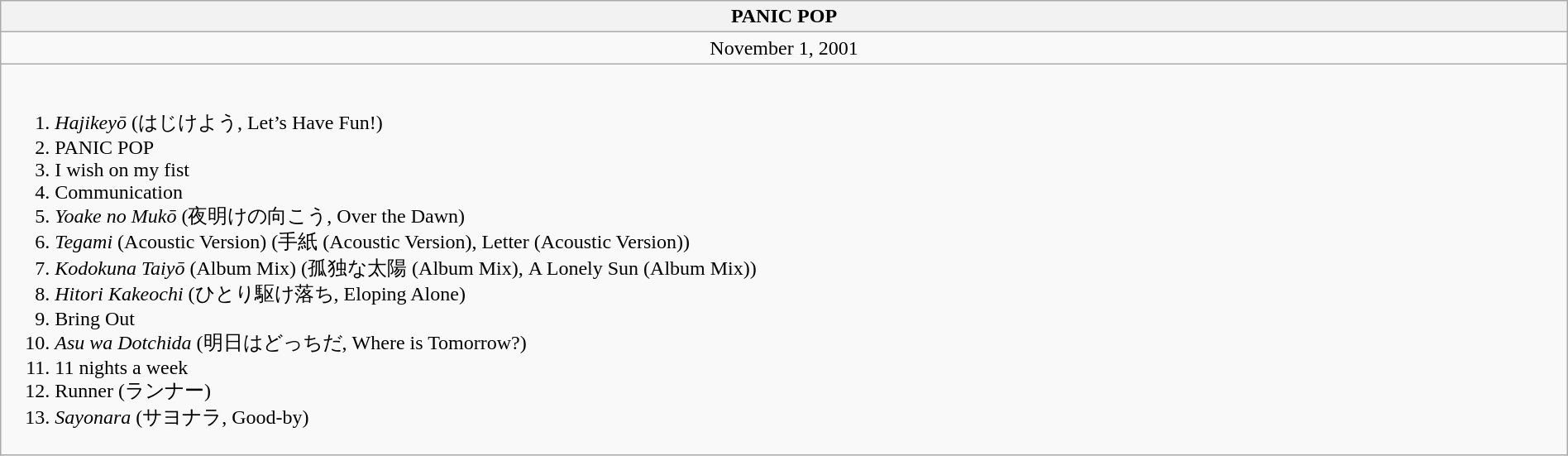<table class="wikitable" style="width:100%">
<tr>
<th>PANIC POP</th>
</tr>
<tr>
<td style="text-align:center">November 1, 2001</td>
</tr>
<tr>
<td><br><ol><li><em>Hajikeyō</em> (はじけよう, Let’s Have Fun!)</li><li>PANIC POP</li><li>I wish on my fist</li><li>Communication</li><li><em>Yoake no Mukō</em> (夜明けの向こう, Over the Dawn)</li><li><em>Tegami</em> (Acoustic Version) (手紙 (Acoustic Version), Letter (Acoustic Version))</li><li><em>Kodokuna Taiyō</em> (Album Mix) (孤独な太陽 (Album Mix), A Lonely Sun (Album Mix))</li><li><em>Hitori Kakeochi</em> (ひとり駆け落ち, Eloping Alone)</li><li>Bring Out</li><li><em>Asu wa Dotchida</em> (明日はどっちだ, Where is Tomorrow?)</li><li>11 nights a week</li><li>Runner (ランナー)</li><li><em>Sayonara</em> (サヨナラ, Good-by)</li></ol></td>
</tr>
</table>
